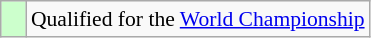<table class="wikitable" style="text-align:left; font-size:90%;">
<tr>
<td width="10px" bgcolor="#ccffcc"></td>
<td>Qualified for the <a href='#'>World Championship</a></td>
</tr>
</table>
